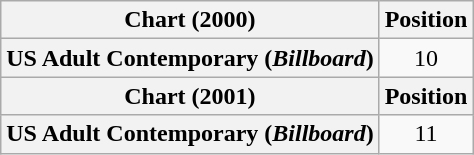<table class="wikitable plainrowheaders" style="text-align:center">
<tr>
<th scope="col">Chart (2000)</th>
<th scope="col">Position</th>
</tr>
<tr>
<th scope="row">US Adult Contemporary (<em>Billboard</em>)</th>
<td>10</td>
</tr>
<tr>
<th scope="col">Chart (2001)</th>
<th scope="col">Position</th>
</tr>
<tr>
<th scope="row">US Adult Contemporary (<em>Billboard</em>)</th>
<td>11</td>
</tr>
</table>
